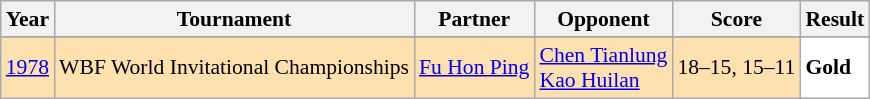<table class="sortable wikitable" style="font-size:90%;">
<tr>
<th>Year</th>
<th>Tournament</th>
<th>Partner</th>
<th>Opponent</th>
<th>Score</th>
<th>Result</th>
</tr>
<tr>
</tr>
<tr style="background:#FFE0AF">
<td align="center"><a href='#'>1978</a></td>
<td align="left">WBF World Invitational Championships</td>
<td align="left"> <a href='#'>Fu Hon Ping</a></td>
<td align="left"> <a href='#'>Chen Tianlung</a> <br> <a href='#'>Kao Huilan</a></td>
<td align="left">18–15, 15–11</td>
<td style="text-align:left; background:white"> <strong>Gold</strong></td>
</tr>
</table>
